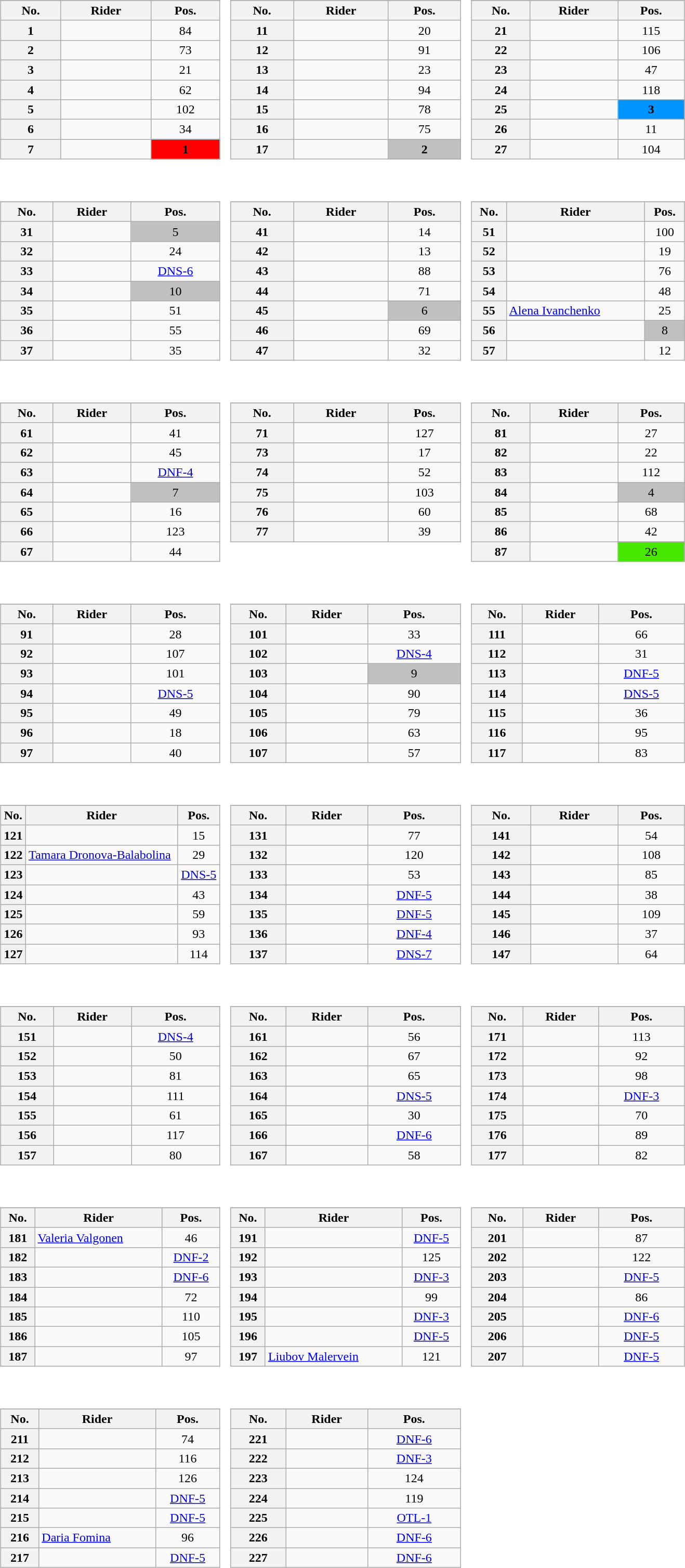<table>
<tr valign="top">
<td style="width:33%;"><br><table class="wikitable plainrowheaders" style="text-align:center; width:97%">
<tr>
</tr>
<tr style="text-align:center;">
<th scope="col">No.</th>
<th scope="col">Rider</th>
<th scope="col">Pos.</th>
</tr>
<tr>
<th scope="row" style="text-align:center;">1</th>
<td style="text-align:left;"></td>
<td>84</td>
</tr>
<tr>
<th scope="row" style="text-align:center;">2</th>
<td style="text-align:left;"></td>
<td>73</td>
</tr>
<tr>
<th scope="row" style="text-align:center;">3</th>
<td style="text-align:left;"></td>
<td>21</td>
</tr>
<tr>
<th scope="row" style="text-align:center;">4</th>
<td style="text-align:left;"></td>
<td>62</td>
</tr>
<tr>
<th scope="row" style="text-align:center;">5</th>
<td style="text-align:left;"></td>
<td>102</td>
</tr>
<tr>
<th scope="row" style="text-align:center;">6</th>
<td style="text-align:left;"></td>
<td>34</td>
</tr>
<tr>
<th scope="row" style="text-align:center;">7</th>
<td style="text-align:left;"> </td>
<td style="text-align:center; background:red;"><strong>1</strong></td>
</tr>
</table>
</td>
<td><br><table class="wikitable plainrowheaders" style="text-align:center; width:97%">
<tr>
</tr>
<tr style="text-align:center;">
<th scope="col">No.</th>
<th scope="col">Rider</th>
<th scope="col">Pos.</th>
</tr>
<tr>
<th scope="row" style="text-align:center;">11</th>
<td style="text-align:left;"></td>
<td>20</td>
</tr>
<tr>
<th scope="row" style="text-align:center;">12</th>
<td style="text-align:left;"></td>
<td>91</td>
</tr>
<tr>
<th scope="row" style="text-align:center;">13</th>
<td style="text-align:left;"></td>
<td>23</td>
</tr>
<tr>
<th scope="row" style="text-align:center;">14</th>
<td style="text-align:left;"></td>
<td>94</td>
</tr>
<tr>
<th scope="row" style="text-align:center;">15</th>
<td style="text-align:left;"></td>
<td>78</td>
</tr>
<tr>
<th scope="row" style="text-align:center;">16</th>
<td style="text-align:left;"></td>
<td>75</td>
</tr>
<tr>
<th scope="row" style="text-align:center;">17</th>
<td style="text-align:left;"></td>
<td style="text-align:center; background:silver;"><strong>2</strong></td>
</tr>
</table>
</td>
<td><br><table class="wikitable plainrowheaders" style="text-align:center; width:97%">
<tr>
</tr>
<tr style="text-align:center;">
<th scope="col">No.</th>
<th scope="col">Rider</th>
<th scope="col">Pos.</th>
</tr>
<tr>
<th scope="row" style="text-align:center;">21</th>
<td style="text-align:left;"></td>
<td>115</td>
</tr>
<tr>
<th scope="row" style="text-align:center;">22</th>
<td style="text-align:left;"></td>
<td>106</td>
</tr>
<tr>
<th scope="row" style="text-align:center;">23</th>
<td style="text-align:left;"></td>
<td>47</td>
</tr>
<tr>
<th scope="row" style="text-align:center;">24</th>
<td style="text-align:left;"></td>
<td>118</td>
</tr>
<tr>
<th scope="row" style="text-align:center;">25</th>
<td style="text-align:left;"> </td>
<td style="text-align:center; background:#0094FF;"><strong>3</strong></td>
</tr>
<tr>
<th scope="row" style="text-align:center;">26</th>
<td style="text-align:left;"></td>
<td>11</td>
</tr>
<tr>
<th scope="row" style="text-align:center;">27</th>
<td style="text-align:left;"></td>
<td>104</td>
</tr>
</table>
</td>
<td></td>
</tr>
<tr valign="top">
<td style="width:33%;"><br><table class="wikitable plainrowheaders" style="text-align:center; width:97%">
<tr>
</tr>
<tr style="text-align:center;">
<th scope="col">No.</th>
<th scope="col">Rider</th>
<th scope="col">Pos.</th>
</tr>
<tr>
<th scope="row" style="text-align:center;">31</th>
<td style="text-align:left;"></td>
<td style="text-align:center; background:silver;">5</td>
</tr>
<tr>
<th scope="row" style="text-align:center;">32</th>
<td style="text-align:left;"></td>
<td>24</td>
</tr>
<tr>
<th scope="row" style="text-align:center;">33</th>
<td style="text-align:left;"></td>
<td><a href='#'>DNS-6</a></td>
</tr>
<tr>
<th scope="row" style="text-align:center;">34</th>
<td style="text-align:left;"></td>
<td style="text-align:center; background:silver;">10</td>
</tr>
<tr>
<th scope="row" style="text-align:center;">35</th>
<td style="text-align:left;"></td>
<td>51</td>
</tr>
<tr>
<th scope="row" style="text-align:center;">36</th>
<td style="text-align:left;"></td>
<td>55</td>
</tr>
<tr>
<th scope="row" style="text-align:center;">37</th>
<td style="text-align:left;"></td>
<td>35</td>
</tr>
</table>
</td>
<td><br><table class="wikitable plainrowheaders" style="text-align:center; width:97%">
<tr>
</tr>
<tr style="text-align:center;">
<th scope="col">No.</th>
<th scope="col">Rider</th>
<th scope="col">Pos.</th>
</tr>
<tr>
<th scope="row" style="text-align:center;">41</th>
<td style="text-align:left;"></td>
<td>14</td>
</tr>
<tr>
<th scope="row" style="text-align:center;">42</th>
<td style="text-align:left;"></td>
<td>13</td>
</tr>
<tr>
<th scope="row" style="text-align:center;">43</th>
<td style="text-align:left;"></td>
<td>88</td>
</tr>
<tr>
<th scope="row" style="text-align:center;">44</th>
<td style="text-align:left;"></td>
<td>71</td>
</tr>
<tr>
<th scope="row" style="text-align:center;">45</th>
<td style="text-align:left;"></td>
<td style="text-align:center; background:silver;">6</td>
</tr>
<tr>
<th scope="row" style="text-align:center;">46</th>
<td style="text-align:left;"></td>
<td>69</td>
</tr>
<tr>
<th scope="row" style="text-align:center;">47</th>
<td style="text-align:left;"></td>
<td>32</td>
</tr>
</table>
</td>
<td><br><table class="wikitable plainrowheaders" style="text-align:center; width:97%">
<tr>
</tr>
<tr style="text-align:center;">
<th scope="col">No.</th>
<th scope="col">Rider</th>
<th scope="col">Pos.</th>
</tr>
<tr>
<th scope="row" style="text-align:center;">51</th>
<td style="text-align:left;"></td>
<td>100</td>
</tr>
<tr>
<th scope="row" style="text-align:center;">52</th>
<td style="text-align:left;"></td>
<td>19</td>
</tr>
<tr>
<th scope="row" style="text-align:center;">53</th>
<td style="text-align:left;"></td>
<td>76</td>
</tr>
<tr>
<th scope="row" style="text-align:center;">54</th>
<td style="text-align:left;"></td>
<td>48</td>
</tr>
<tr>
<th scope="row" style="text-align:center;">55</th>
<td style="text-align:left;"> <a href='#'>Alena Ivanchenko</a></td>
<td>25</td>
</tr>
<tr>
<th scope="row" style="text-align:center;">56</th>
<td style="text-align:left;"></td>
<td style="text-align:center; background:silver;">8</td>
</tr>
<tr>
<th scope="row" style="text-align:center;">57</th>
<td style="text-align:left;"></td>
<td>12</td>
</tr>
</table>
</td>
<td></td>
</tr>
<tr valign="top">
<td style="width:33%;"><br><table class="wikitable plainrowheaders" style="text-align:center; width:97%">
<tr>
</tr>
<tr style="text-align:center;">
<th scope="col">No.</th>
<th scope="col">Rider</th>
<th scope="col">Pos.</th>
</tr>
<tr>
<th scope="row" style="text-align:center;">61</th>
<td style="text-align:left;"></td>
<td>41</td>
</tr>
<tr>
<th scope="row" style="text-align:center;">62</th>
<td style="text-align:left;"></td>
<td>45</td>
</tr>
<tr>
<th scope="row" style="text-align:center;">63</th>
<td style="text-align:left;"></td>
<td><a href='#'>DNF-4</a></td>
</tr>
<tr>
<th scope="row" style="text-align:center;">64</th>
<td style="text-align:left;"></td>
<td style="text-align:center; background:silver;">7</td>
</tr>
<tr>
<th scope="row" style="text-align:center;">65</th>
<td style="text-align:left;"></td>
<td>16</td>
</tr>
<tr>
<th scope="row" style="text-align:center;">66</th>
<td style="text-align:left;"></td>
<td>123</td>
</tr>
<tr>
<th scope="row" style="text-align:center;">67</th>
<td style="text-align:left;"></td>
<td>44</td>
</tr>
</table>
</td>
<td><br><table class="wikitable plainrowheaders" style="text-align:center; width:97%">
<tr>
</tr>
<tr style="text-align:center;">
<th scope="col">No.</th>
<th scope="col">Rider</th>
<th scope="col">Pos.</th>
</tr>
<tr>
<th scope="row" style="text-align:center;">71</th>
<td style="text-align:left;"></td>
<td>127</td>
</tr>
<tr>
<th scope="row" style="text-align:center;">73</th>
<td style="text-align:left;"></td>
<td>17</td>
</tr>
<tr>
<th scope="row" style="text-align:center;">74</th>
<td style="text-align:left;"></td>
<td>52</td>
</tr>
<tr>
<th scope="row" style="text-align:center;">75</th>
<td style="text-align:left;"></td>
<td>103</td>
</tr>
<tr>
<th scope="row" style="text-align:center;">76</th>
<td style="text-align:left;"></td>
<td>60</td>
</tr>
<tr>
<th scope="row" style="text-align:center;">77</th>
<td style="text-align:left;"></td>
<td>39</td>
</tr>
</table>
</td>
<td><br><table class="wikitable plainrowheaders" style="text-align:center; width:97%">
<tr>
</tr>
<tr style="text-align:center;">
<th scope="col">No.</th>
<th scope="col">Rider</th>
<th scope="col">Pos.</th>
</tr>
<tr>
<th scope="row" style="text-align:center;">81</th>
<td style="text-align:left;"></td>
<td>27</td>
</tr>
<tr>
<th scope="row" style="text-align:center;">82</th>
<td style="text-align:left;"></td>
<td>22</td>
</tr>
<tr>
<th scope="row" style="text-align:center;">83</th>
<td style="text-align:left;"></td>
<td>112</td>
</tr>
<tr>
<th scope="row" style="text-align:center;">84</th>
<td style="text-align:left;"></td>
<td style="text-align:center; background:silver;">4</td>
</tr>
<tr>
<th scope="row" style="text-align:center;">85</th>
<td style="text-align:left;"></td>
<td>68</td>
</tr>
<tr>
<th scope="row" style="text-align:center;">86</th>
<td style="text-align:left;"></td>
<td>42</td>
</tr>
<tr>
<th scope="row" style="text-align:center;">87</th>
<td style="text-align:left;"> </td>
<td style="text-align:center; background:#46E800;">26</td>
</tr>
</table>
</td>
<td></td>
</tr>
<tr valign="top">
<td style="width:33%;"><br><table class="wikitable plainrowheaders" style="text-align:center; width:97%">
<tr>
</tr>
<tr style="text-align:center;">
<th scope="col">No.</th>
<th scope="col">Rider</th>
<th scope="col">Pos.</th>
</tr>
<tr>
<th scope="row" style="text-align:center;">91</th>
<td style="text-align:left;"></td>
<td>28</td>
</tr>
<tr>
<th scope="row" style="text-align:center;">92</th>
<td style="text-align:left;"></td>
<td>107</td>
</tr>
<tr>
<th scope="row" style="text-align:center;">93</th>
<td style="text-align:left;"></td>
<td>101</td>
</tr>
<tr>
<th scope="row" style="text-align:center;">94</th>
<td style="text-align:left;"></td>
<td><a href='#'>DNS-5</a></td>
</tr>
<tr>
<th scope="row" style="text-align:center;">95</th>
<td style="text-align:left;"></td>
<td>49</td>
</tr>
<tr>
<th scope="row" style="text-align:center;">96</th>
<td style="text-align:left;"></td>
<td>18</td>
</tr>
<tr>
<th scope="row" style="text-align:center;">97</th>
<td style="text-align:left;"></td>
<td>40</td>
</tr>
</table>
</td>
<td><br><table class="wikitable plainrowheaders" style="text-align:center; width:97%">
<tr>
</tr>
<tr style="text-align:center;">
<th scope="col">No.</th>
<th scope="col">Rider</th>
<th scope="col">Pos.</th>
</tr>
<tr>
<th scope="row" style="text-align:center;">101</th>
<td style="text-align:left;"></td>
<td>33</td>
</tr>
<tr>
<th scope="row" style="text-align:center;">102</th>
<td style="text-align:left;"></td>
<td><a href='#'>DNS-4</a></td>
</tr>
<tr>
<th scope="row" style="text-align:center;">103</th>
<td style="text-align:left;"></td>
<td style="text-align:center; background:silver;">9</td>
</tr>
<tr>
<th scope="row" style="text-align:center;">104</th>
<td style="text-align:left;"></td>
<td>90</td>
</tr>
<tr>
<th scope="row" style="text-align:center;">105</th>
<td style="text-align:left;"></td>
<td>79</td>
</tr>
<tr>
<th scope="row" style="text-align:center;">106</th>
<td style="text-align:left;"></td>
<td>63</td>
</tr>
<tr>
<th scope="row" style="text-align:center;">107</th>
<td style="text-align:left;"></td>
<td>57</td>
</tr>
</table>
</td>
<td><br><table class="wikitable plainrowheaders" style="text-align:center; width:97%">
<tr>
</tr>
<tr style="text-align:center;">
<th scope="col">No.</th>
<th scope="col">Rider</th>
<th scope="col">Pos.</th>
</tr>
<tr>
<th scope="row" style="text-align:center;">111</th>
<td style="text-align:left;"></td>
<td>66</td>
</tr>
<tr>
<th scope="row" style="text-align:center;">112</th>
<td style="text-align:left;"></td>
<td>31</td>
</tr>
<tr>
<th scope="row" style="text-align:center;">113</th>
<td style="text-align:left;"></td>
<td><a href='#'>DNF-5</a></td>
</tr>
<tr>
<th scope="row" style="text-align:center;">114</th>
<td style="text-align:left;"></td>
<td><a href='#'>DNS-5</a></td>
</tr>
<tr>
<th scope="row" style="text-align:center;">115</th>
<td style="text-align:left;"></td>
<td>36</td>
</tr>
<tr>
<th scope="row" style="text-align:center;">116</th>
<td style="text-align:left;"></td>
<td>95</td>
</tr>
<tr>
<th scope="row" style="text-align:center;">117</th>
<td style="text-align:left;"></td>
<td>83</td>
</tr>
</table>
</td>
<td></td>
</tr>
<tr valign="top">
<td style="width:33%;"><br><table class="wikitable plainrowheaders" style="text-align:center; width:97%">
<tr>
</tr>
<tr style="text-align:center;">
<th scope="col">No.</th>
<th scope="col">Rider</th>
<th scope="col">Pos.</th>
</tr>
<tr>
<th scope="row" style="text-align:center;">121</th>
<td style="text-align:left;"></td>
<td>15</td>
</tr>
<tr>
<th scope="row" style="text-align:center;">122</th>
<td style="text-align:left;"> <a href='#'>Tamara Dronova-Balabolina</a></td>
<td>29</td>
</tr>
<tr>
<th scope="row" style="text-align:center;">123</th>
<td style="text-align:left;"></td>
<td><a href='#'>DNS-5</a></td>
</tr>
<tr>
<th scope="row" style="text-align:center;">124</th>
<td style="text-align:left;"></td>
<td>43</td>
</tr>
<tr>
<th scope="row" style="text-align:center;">125</th>
<td style="text-align:left;"></td>
<td>59</td>
</tr>
<tr>
<th scope="row" style="text-align:center;">126</th>
<td style="text-align:left;"></td>
<td>93</td>
</tr>
<tr>
<th scope="row" style="text-align:center;">127</th>
<td style="text-align:left;"></td>
<td>114</td>
</tr>
</table>
</td>
<td><br><table class="wikitable plainrowheaders" style="text-align:center; width:97%">
<tr>
</tr>
<tr style="text-align:center;">
<th scope="col">No.</th>
<th scope="col">Rider</th>
<th scope="col">Pos.</th>
</tr>
<tr>
<th scope="row" style="text-align:center;">131</th>
<td style="text-align:left;"></td>
<td>77</td>
</tr>
<tr>
<th scope="row" style="text-align:center;">132</th>
<td style="text-align:left;"></td>
<td>120</td>
</tr>
<tr>
<th scope="row" style="text-align:center;">133</th>
<td style="text-align:left;"></td>
<td>53</td>
</tr>
<tr>
<th scope="row" style="text-align:center;">134</th>
<td style="text-align:left;"></td>
<td><a href='#'>DNF-5</a></td>
</tr>
<tr>
<th scope="row" style="text-align:center;">135</th>
<td style="text-align:left;"></td>
<td><a href='#'>DNF-5</a></td>
</tr>
<tr>
<th scope="row" style="text-align:center;">136</th>
<td style="text-align:left;"></td>
<td><a href='#'>DNF-4</a></td>
</tr>
<tr>
<th scope="row" style="text-align:center;">137</th>
<td style="text-align:left;"></td>
<td><a href='#'>DNS-7</a></td>
</tr>
</table>
</td>
<td><br><table class="wikitable plainrowheaders" style="text-align:center; width:97%">
<tr>
</tr>
<tr style="text-align:center;">
<th scope="col">No.</th>
<th scope="col">Rider</th>
<th scope="col">Pos.</th>
</tr>
<tr>
<th scope="row" style="text-align:center;">141</th>
<td style="text-align:left;"></td>
<td>54</td>
</tr>
<tr>
<th scope="row" style="text-align:center;">142</th>
<td style="text-align:left;"></td>
<td>108</td>
</tr>
<tr>
<th scope="row" style="text-align:center;">143</th>
<td style="text-align:left;"></td>
<td>85</td>
</tr>
<tr>
<th scope="row" style="text-align:center;">144</th>
<td style="text-align:left;"></td>
<td>38</td>
</tr>
<tr>
<th scope="row" style="text-align:center;">145</th>
<td style="text-align:left;"></td>
<td>109</td>
</tr>
<tr>
<th scope="row" style="text-align:center;">146</th>
<td style="text-align:left;"></td>
<td>37</td>
</tr>
<tr>
<th scope="row" style="text-align:center;">147</th>
<td style="text-align:left;"></td>
<td>64</td>
</tr>
</table>
</td>
<td></td>
</tr>
<tr valign="top">
<td style="width:33%;"><br><table class="wikitable plainrowheaders" style="text-align:center; width:97%">
<tr>
</tr>
<tr style="text-align:center;">
<th scope="col">No.</th>
<th scope="col">Rider</th>
<th scope="col">Pos.</th>
</tr>
<tr>
<th scope="row" style="text-align:center;">151</th>
<td style="text-align:left;"></td>
<td><a href='#'>DNS-4</a></td>
</tr>
<tr>
<th scope="row" style="text-align:center;">152</th>
<td style="text-align:left;"></td>
<td>50</td>
</tr>
<tr>
<th scope="row" style="text-align:center;">153</th>
<td style="text-align:left;"></td>
<td>81</td>
</tr>
<tr>
<th scope="row" style="text-align:center;">154</th>
<td style="text-align:left;"></td>
<td>111</td>
</tr>
<tr>
<th scope="row" style="text-align:center;">155</th>
<td style="text-align:left;"></td>
<td>61</td>
</tr>
<tr>
<th scope="row" style="text-align:center;">156</th>
<td style="text-align:left;"></td>
<td>117</td>
</tr>
<tr>
<th scope="row" style="text-align:center;">157</th>
<td style="text-align:left;"></td>
<td>80</td>
</tr>
</table>
</td>
<td><br><table class="wikitable plainrowheaders" style="text-align:center; width:97%">
<tr>
</tr>
<tr style="text-align:center;">
<th scope="col">No.</th>
<th scope="col">Rider</th>
<th scope="col">Pos.</th>
</tr>
<tr>
<th scope="row" style="text-align:center;">161</th>
<td style="text-align:left;"></td>
<td>56</td>
</tr>
<tr>
<th scope="row" style="text-align:center;">162</th>
<td style="text-align:left;"></td>
<td>67</td>
</tr>
<tr>
<th scope="row" style="text-align:center;">163</th>
<td style="text-align:left;"></td>
<td>65</td>
</tr>
<tr>
<th scope="row" style="text-align:center;">164</th>
<td style="text-align:left;"></td>
<td><a href='#'>DNS-5</a></td>
</tr>
<tr>
<th scope="row" style="text-align:center;">165</th>
<td style="text-align:left;"></td>
<td>30</td>
</tr>
<tr>
<th scope="row" style="text-align:center;">166</th>
<td style="text-align:left;"></td>
<td><a href='#'>DNF-6</a></td>
</tr>
<tr>
<th scope="row" style="text-align:center;">167</th>
<td style="text-align:left;"></td>
<td>58</td>
</tr>
</table>
</td>
<td><br><table class="wikitable plainrowheaders" style="text-align:center; width:97%">
<tr>
</tr>
<tr style="text-align:center;">
<th scope="col">No.</th>
<th scope="col">Rider</th>
<th scope="col">Pos.</th>
</tr>
<tr>
<th scope="row" style="text-align:center;">171</th>
<td style="text-align:left;"></td>
<td>113</td>
</tr>
<tr>
<th scope="row" style="text-align:center;">172</th>
<td style="text-align:left;"></td>
<td>92</td>
</tr>
<tr>
<th scope="row" style="text-align:center;">173</th>
<td style="text-align:left;"></td>
<td>98</td>
</tr>
<tr>
<th scope="row" style="text-align:center;">174</th>
<td style="text-align:left;"></td>
<td><a href='#'>DNF-3</a></td>
</tr>
<tr>
<th scope="row" style="text-align:center;">175</th>
<td style="text-align:left;"></td>
<td>70</td>
</tr>
<tr>
<th scope="row" style="text-align:center;">176</th>
<td style="text-align:left;"></td>
<td>89</td>
</tr>
<tr>
<th scope="row" style="text-align:center;">177</th>
<td style="text-align:left;"></td>
<td>82</td>
</tr>
</table>
</td>
<td></td>
</tr>
<tr valign="top">
<td style="width:33%;"><br><table class="wikitable plainrowheaders" style="text-align:center; width:97%">
<tr>
</tr>
<tr style="text-align:center;">
<th scope="col">No.</th>
<th scope="col">Rider</th>
<th scope="col">Pos.</th>
</tr>
<tr>
<th scope="row" style="text-align:center;">181</th>
<td style="text-align:left;"> <a href='#'>Valeria Valgonen</a></td>
<td>46</td>
</tr>
<tr>
<th scope="row" style="text-align:center;">182</th>
<td style="text-align:left;"></td>
<td><a href='#'>DNF-2</a></td>
</tr>
<tr>
<th scope="row" style="text-align:center;">183</th>
<td style="text-align:left;"></td>
<td><a href='#'>DNF-6</a></td>
</tr>
<tr>
<th scope="row" style="text-align:center;">184</th>
<td style="text-align:left;"></td>
<td>72</td>
</tr>
<tr>
<th scope="row" style="text-align:center;">185</th>
<td style="text-align:left;"></td>
<td>110</td>
</tr>
<tr>
<th scope="row" style="text-align:center;">186</th>
<td style="text-align:left;"></td>
<td>105</td>
</tr>
<tr>
<th scope="row" style="text-align:center;">187</th>
<td style="text-align:left;"></td>
<td>97</td>
</tr>
</table>
</td>
<td><br><table class="wikitable plainrowheaders" style="text-align:center; width:97%">
<tr>
</tr>
<tr style="text-align:center;">
<th scope="col">No.</th>
<th scope="col">Rider</th>
<th scope="col">Pos.</th>
</tr>
<tr>
<th scope="row" style="text-align:center;">191</th>
<td style="text-align:left;"></td>
<td><a href='#'>DNF-5</a></td>
</tr>
<tr>
<th scope="row" style="text-align:center;">192</th>
<td style="text-align:left;"></td>
<td>125</td>
</tr>
<tr>
<th scope="row" style="text-align:center;">193</th>
<td style="text-align:left;"></td>
<td><a href='#'>DNF-3</a></td>
</tr>
<tr>
<th scope="row" style="text-align:center;">194</th>
<td style="text-align:left;"></td>
<td>99</td>
</tr>
<tr>
<th scope="row" style="text-align:center;">195</th>
<td style="text-align:left;"></td>
<td><a href='#'>DNF-3</a></td>
</tr>
<tr>
<th scope="row" style="text-align:center;">196</th>
<td style="text-align:left;"></td>
<td><a href='#'>DNF-5</a></td>
</tr>
<tr>
<th scope="row" style="text-align:center;">197</th>
<td style="text-align:left;"> <a href='#'>Liubov Malervein</a></td>
<td>121</td>
</tr>
</table>
</td>
<td><br><table class="wikitable plainrowheaders" style="text-align:center; width:97%">
<tr>
</tr>
<tr style="text-align:center;">
<th scope="col">No.</th>
<th scope="col">Rider</th>
<th scope="col">Pos.</th>
</tr>
<tr>
<th scope="row" style="text-align:center;">201</th>
<td style="text-align:left;"></td>
<td>87</td>
</tr>
<tr>
<th scope="row" style="text-align:center;">202</th>
<td style="text-align:left;"></td>
<td>122</td>
</tr>
<tr>
<th scope="row" style="text-align:center;">203</th>
<td style="text-align:left;"></td>
<td><a href='#'>DNF-5</a></td>
</tr>
<tr>
<th scope="row" style="text-align:center;">204</th>
<td style="text-align:left;"></td>
<td>86</td>
</tr>
<tr>
<th scope="row" style="text-align:center;">205</th>
<td style="text-align:left;"></td>
<td><a href='#'>DNF-6</a></td>
</tr>
<tr>
<th scope="row" style="text-align:center;">206</th>
<td style="text-align:left;"></td>
<td><a href='#'>DNF-5</a></td>
</tr>
<tr>
<th scope="row" style="text-align:center;">207</th>
<td style="text-align:left;"></td>
<td><a href='#'>DNF-5</a></td>
</tr>
</table>
</td>
<td></td>
</tr>
<tr valign="top">
<td style="width:33%;"><br><table class="wikitable plainrowheaders" style="text-align:center; width:97%">
<tr>
</tr>
<tr style="text-align:center;">
<th scope="col">No.</th>
<th scope="col">Rider</th>
<th scope="col">Pos.</th>
</tr>
<tr>
<th scope="row" style="text-align:center;">211</th>
<td style="text-align:left;"></td>
<td>74</td>
</tr>
<tr>
<th scope="row" style="text-align:center;">212</th>
<td style="text-align:left;"></td>
<td>116</td>
</tr>
<tr>
<th scope="row" style="text-align:center;">213</th>
<td style="text-align:left;"></td>
<td>126</td>
</tr>
<tr>
<th scope="row" style="text-align:center;">214</th>
<td style="text-align:left;"></td>
<td><a href='#'>DNF-5</a></td>
</tr>
<tr>
<th scope="row" style="text-align:center;">215</th>
<td style="text-align:left;"></td>
<td><a href='#'>DNF-5</a></td>
</tr>
<tr>
<th scope="row" style="text-align:center;">216</th>
<td style="text-align:left;"> <a href='#'>Daria Fomina</a></td>
<td>96</td>
</tr>
<tr>
<th scope="row" style="text-align:center;">217</th>
<td style="text-align:left;"></td>
<td><a href='#'>DNF-5</a></td>
</tr>
</table>
</td>
<td><br><table class="wikitable plainrowheaders" style="text-align:center; width:97%">
<tr>
</tr>
<tr style="text-align:center;">
<th scope="col">No.</th>
<th scope="col">Rider</th>
<th scope="col">Pos.</th>
</tr>
<tr>
<th scope="row" style="text-align:center;">221</th>
<td style="text-align:left;"></td>
<td><a href='#'>DNF-6</a></td>
</tr>
<tr>
<th scope="row" style="text-align:center;">222</th>
<td style="text-align:left;"></td>
<td><a href='#'>DNF-3</a></td>
</tr>
<tr>
<th scope="row" style="text-align:center;">223</th>
<td style="text-align:left;"></td>
<td>124</td>
</tr>
<tr>
<th scope="row" style="text-align:center;">224</th>
<td style="text-align:left;"></td>
<td>119</td>
</tr>
<tr>
<th scope="row" style="text-align:center;">225</th>
<td style="text-align:left;"></td>
<td><a href='#'>OTL-1</a></td>
</tr>
<tr>
<th scope="row" style="text-align:center;">226</th>
<td style="text-align:left;"></td>
<td><a href='#'>DNF-6</a></td>
</tr>
<tr>
<th scope="row" style="text-align:center;">227</th>
<td style="text-align:left;"></td>
<td><a href='#'>DNF-6</a></td>
</tr>
</table>
</td>
</tr>
</table>
